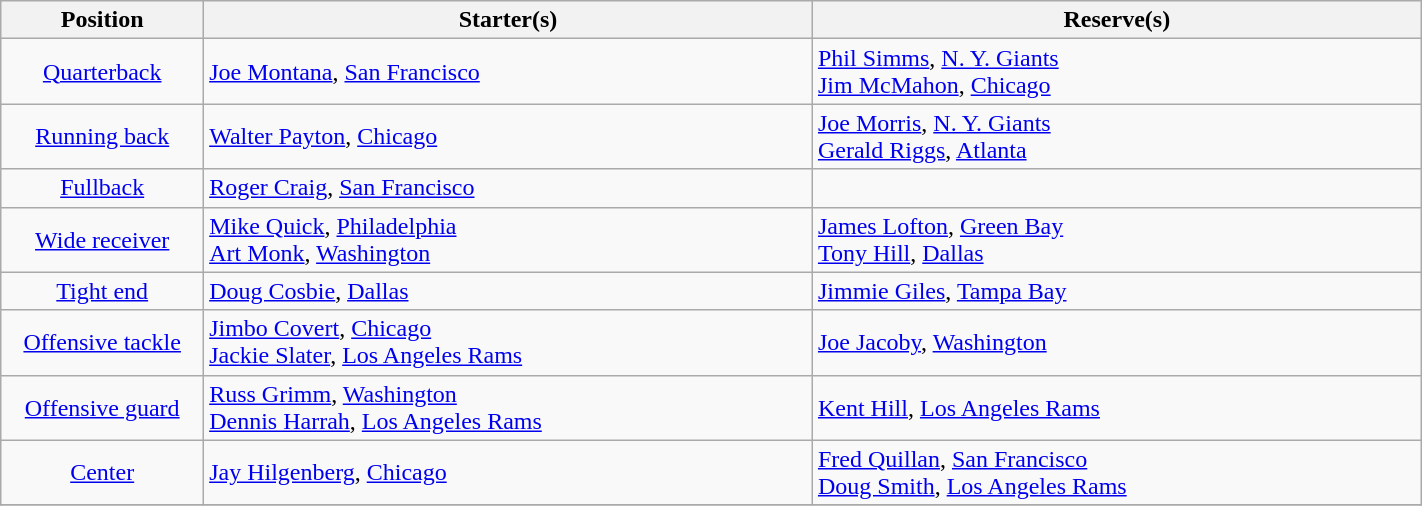<table class="wikitable" width=75%>
<tr>
<th width=10%>Position</th>
<th width=30%>Starter(s)</th>
<th width=30%>Reserve(s)</th>
</tr>
<tr>
<td align=center><a href='#'>Quarterback</a></td>
<td> <a href='#'>Joe Montana</a>, <a href='#'>San Francisco</a></td>
<td> <a href='#'>Phil Simms</a>, <a href='#'>N. Y. Giants</a><br> <a href='#'>Jim McMahon</a>, <a href='#'>Chicago</a></td>
</tr>
<tr>
<td align=center><a href='#'>Running back</a></td>
<td> <a href='#'>Walter Payton</a>, <a href='#'>Chicago</a></td>
<td> <a href='#'>Joe Morris</a>, <a href='#'>N. Y. Giants</a><br> <a href='#'>Gerald Riggs</a>, <a href='#'>Atlanta</a></td>
</tr>
<tr>
<td align=center><a href='#'>Fullback</a></td>
<td> <a href='#'>Roger Craig</a>, <a href='#'>San Francisco</a></td>
<td></td>
</tr>
<tr>
<td align=center><a href='#'>Wide receiver</a></td>
<td> <a href='#'>Mike Quick</a>, <a href='#'>Philadelphia</a><br> <a href='#'>Art Monk</a>, <a href='#'>Washington</a></td>
<td> <a href='#'>James Lofton</a>, <a href='#'>Green Bay</a><br> <a href='#'>Tony Hill</a>, <a href='#'>Dallas</a></td>
</tr>
<tr>
<td align=center><a href='#'>Tight end</a></td>
<td> <a href='#'>Doug Cosbie</a>, <a href='#'>Dallas</a></td>
<td> <a href='#'>Jimmie Giles</a>, <a href='#'>Tampa Bay</a></td>
</tr>
<tr>
<td align=center><a href='#'>Offensive tackle</a></td>
<td> <a href='#'>Jimbo Covert</a>, <a href='#'>Chicago</a><br> <a href='#'>Jackie Slater</a>, <a href='#'>Los Angeles Rams</a></td>
<td> <a href='#'>Joe Jacoby</a>, <a href='#'>Washington</a></td>
</tr>
<tr>
<td align=center><a href='#'>Offensive guard</a></td>
<td> <a href='#'>Russ Grimm</a>, <a href='#'>Washington</a><br> <a href='#'>Dennis Harrah</a>, <a href='#'>Los Angeles Rams</a></td>
<td> <a href='#'>Kent Hill</a>, <a href='#'>Los Angeles Rams</a></td>
</tr>
<tr>
<td align=center><a href='#'>Center</a></td>
<td> <a href='#'>Jay Hilgenberg</a>, <a href='#'>Chicago</a></td>
<td> <a href='#'>Fred Quillan</a>, <a href='#'>San Francisco</a><br> <a href='#'>Doug Smith</a>, <a href='#'>Los Angeles Rams</a></td>
</tr>
<tr>
</tr>
</table>
